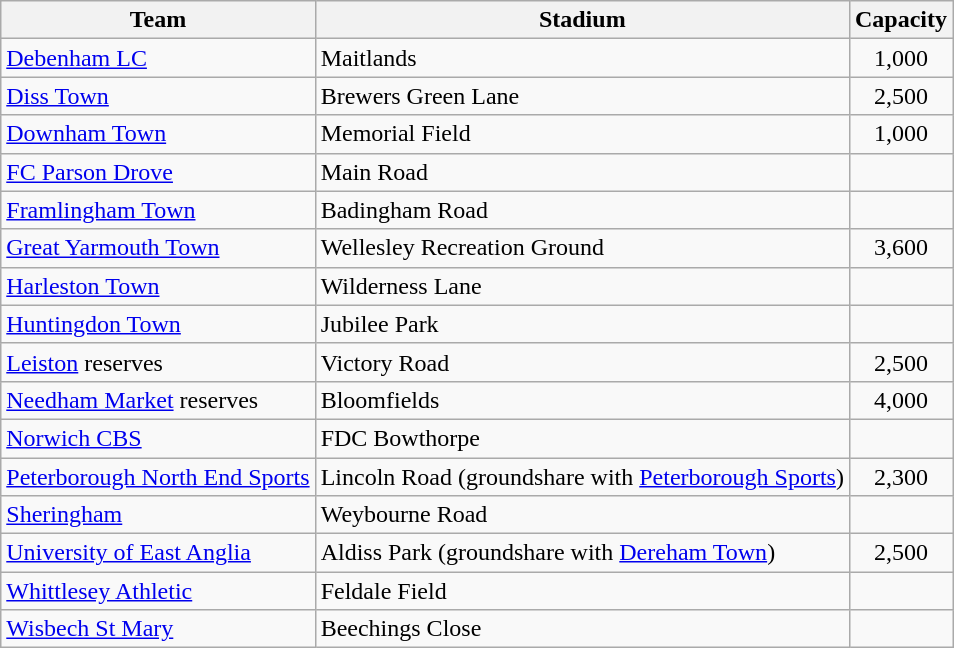<table class="wikitable sortable">
<tr>
<th>Team</th>
<th>Stadium</th>
<th>Capacity</th>
</tr>
<tr>
<td><a href='#'>Debenham LC</a></td>
<td>Maitlands</td>
<td align="center">1,000</td>
</tr>
<tr>
<td><a href='#'>Diss Town</a></td>
<td>Brewers Green Lane</td>
<td align="center">2,500</td>
</tr>
<tr>
<td><a href='#'>Downham Town</a></td>
<td>Memorial Field</td>
<td align="center">1,000</td>
</tr>
<tr>
<td><a href='#'>FC Parson Drove</a></td>
<td>Main Road</td>
<td align="center"></td>
</tr>
<tr>
<td><a href='#'>Framlingham Town</a></td>
<td>Badingham Road</td>
<td align="center"></td>
</tr>
<tr>
<td><a href='#'>Great Yarmouth Town</a></td>
<td>Wellesley Recreation Ground</td>
<td align="center">3,600</td>
</tr>
<tr>
<td><a href='#'>Harleston Town</a></td>
<td>Wilderness Lane</td>
<td align="center"></td>
</tr>
<tr>
<td><a href='#'>Huntingdon Town</a></td>
<td>Jubilee Park</td>
<td align="center"></td>
</tr>
<tr>
<td><a href='#'>Leiston</a> reserves</td>
<td>Victory Road</td>
<td align="center">2,500</td>
</tr>
<tr>
<td><a href='#'>Needham Market</a> reserves</td>
<td>Bloomfields</td>
<td align="center">4,000</td>
</tr>
<tr>
<td><a href='#'>Norwich CBS</a></td>
<td>FDC Bowthorpe</td>
<td align="center"></td>
</tr>
<tr>
<td><a href='#'>Peterborough North End Sports</a></td>
<td>Lincoln Road (groundshare with <a href='#'>Peterborough Sports</a>)</td>
<td align="center">2,300</td>
</tr>
<tr>
<td><a href='#'>Sheringham</a></td>
<td>Weybourne Road</td>
<td align="center"></td>
</tr>
<tr>
<td><a href='#'>University of East Anglia</a></td>
<td>Aldiss Park (groundshare with <a href='#'>Dereham Town</a>)</td>
<td align="center">2,500</td>
</tr>
<tr>
<td><a href='#'>Whittlesey Athletic</a></td>
<td>Feldale Field</td>
<td align="center"></td>
</tr>
<tr>
<td><a href='#'>Wisbech St Mary</a></td>
<td>Beechings Close</td>
<td align="center"></td>
</tr>
</table>
